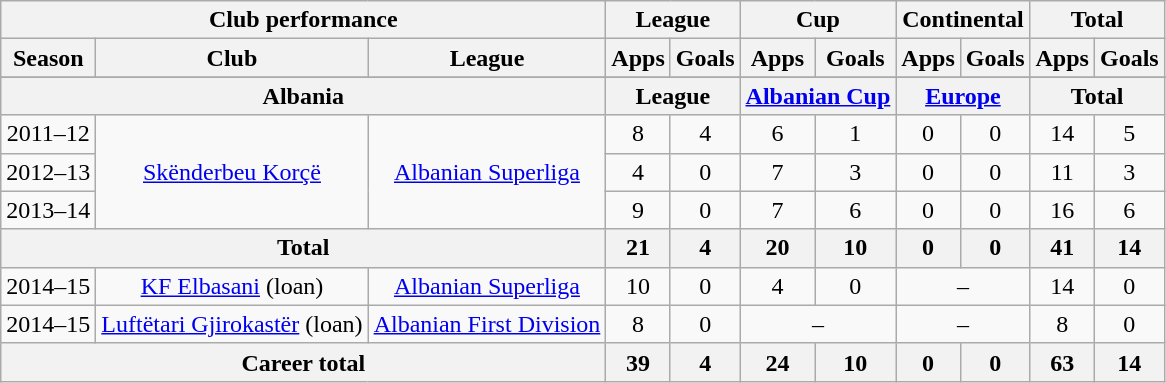<table class="wikitable" style="text-align:center">
<tr>
<th colspan=3>Club performance</th>
<th colspan=2>League</th>
<th colspan=2>Cup</th>
<th colspan=2>Continental</th>
<th colspan=2>Total</th>
</tr>
<tr>
<th>Season</th>
<th>Club</th>
<th>League</th>
<th>Apps</th>
<th>Goals</th>
<th>Apps</th>
<th>Goals</th>
<th>Apps</th>
<th>Goals</th>
<th>Apps</th>
<th>Goals</th>
</tr>
<tr>
</tr>
<tr>
<th colspan=3>Albania</th>
<th colspan=2>League</th>
<th colspan=2><a href='#'>Albanian Cup</a></th>
<th colspan=2><a href='#'>Europe</a></th>
<th colspan=2>Total</th>
</tr>
<tr>
<td>2011–12</td>
<td rowspan="3"><a href='#'>Skënderbeu Korçë</a></td>
<td rowspan="3"><a href='#'>Albanian Superliga</a></td>
<td>8</td>
<td>4</td>
<td>6</td>
<td>1</td>
<td>0</td>
<td>0</td>
<td>14</td>
<td>5</td>
</tr>
<tr>
<td>2012–13</td>
<td>4</td>
<td>0</td>
<td>7</td>
<td>3</td>
<td>0</td>
<td>0</td>
<td>11</td>
<td>3</td>
</tr>
<tr>
<td>2013–14</td>
<td>9</td>
<td>0</td>
<td>7</td>
<td>6</td>
<td>0</td>
<td>0</td>
<td>16</td>
<td>6</td>
</tr>
<tr>
<th colspan="3">Total</th>
<th>21</th>
<th>4</th>
<th>20</th>
<th>10</th>
<th>0</th>
<th>0</th>
<th>41</th>
<th>14</th>
</tr>
<tr>
<td>2014–15</td>
<td><a href='#'>KF Elbasani</a> (loan)</td>
<td><a href='#'>Albanian Superliga</a></td>
<td>10</td>
<td>0</td>
<td>4</td>
<td>0</td>
<td colspan="2">–</td>
<td>14</td>
<td>0</td>
</tr>
<tr>
<td>2014–15</td>
<td><a href='#'>Luftëtari Gjirokastër</a> (loan)</td>
<td><a href='#'>Albanian First Division</a></td>
<td>8</td>
<td>0</td>
<td colspan="2">–</td>
<td colspan="2">–</td>
<td>8</td>
<td>0</td>
</tr>
<tr>
<th colspan=3>Career total</th>
<th>39</th>
<th>4</th>
<th>24</th>
<th>10</th>
<th>0</th>
<th>0</th>
<th>63</th>
<th>14</th>
</tr>
</table>
